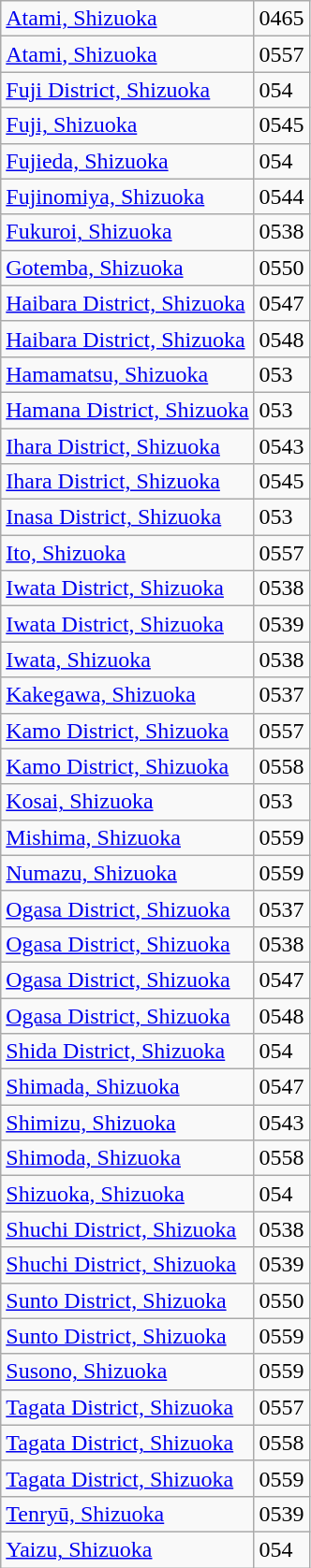<table class="wikitable">
<tr>
<td><a href='#'>Atami, Shizuoka</a></td>
<td>0465</td>
</tr>
<tr>
<td><a href='#'>Atami, Shizuoka</a></td>
<td>0557</td>
</tr>
<tr>
<td><a href='#'>Fuji District, Shizuoka</a></td>
<td>054</td>
</tr>
<tr>
<td><a href='#'>Fuji, Shizuoka</a></td>
<td>0545</td>
</tr>
<tr>
<td><a href='#'>Fujieda, Shizuoka</a></td>
<td>054</td>
</tr>
<tr>
<td><a href='#'>Fujinomiya, Shizuoka</a></td>
<td>0544</td>
</tr>
<tr>
<td><a href='#'>Fukuroi, Shizuoka</a></td>
<td>0538</td>
</tr>
<tr>
<td><a href='#'>Gotemba, Shizuoka</a></td>
<td>0550</td>
</tr>
<tr>
<td><a href='#'>Haibara District, Shizuoka</a></td>
<td>0547</td>
</tr>
<tr>
<td><a href='#'>Haibara District, Shizuoka</a></td>
<td>0548</td>
</tr>
<tr>
<td><a href='#'>Hamamatsu, Shizuoka</a></td>
<td>053</td>
</tr>
<tr>
<td><a href='#'>Hamana District, Shizuoka</a></td>
<td>053</td>
</tr>
<tr>
<td><a href='#'>Ihara District, Shizuoka</a></td>
<td>0543</td>
</tr>
<tr>
<td><a href='#'>Ihara District, Shizuoka</a></td>
<td>0545</td>
</tr>
<tr>
<td><a href='#'>Inasa District, Shizuoka</a></td>
<td>053</td>
</tr>
<tr>
<td><a href='#'>Ito, Shizuoka</a></td>
<td>0557</td>
</tr>
<tr>
<td><a href='#'>Iwata District, Shizuoka</a></td>
<td>0538</td>
</tr>
<tr>
<td><a href='#'>Iwata District, Shizuoka</a></td>
<td>0539</td>
</tr>
<tr>
<td><a href='#'>Iwata, Shizuoka</a></td>
<td>0538</td>
</tr>
<tr>
<td><a href='#'>Kakegawa, Shizuoka</a></td>
<td>0537</td>
</tr>
<tr>
<td><a href='#'>Kamo District, Shizuoka</a></td>
<td>0557</td>
</tr>
<tr>
<td><a href='#'>Kamo District, Shizuoka</a></td>
<td>0558</td>
</tr>
<tr>
<td><a href='#'>Kosai, Shizuoka</a></td>
<td>053</td>
</tr>
<tr>
<td><a href='#'>Mishima, Shizuoka</a></td>
<td>0559</td>
</tr>
<tr>
<td><a href='#'>Numazu, Shizuoka</a></td>
<td>0559</td>
</tr>
<tr>
<td><a href='#'>Ogasa District, Shizuoka</a></td>
<td>0537</td>
</tr>
<tr>
<td><a href='#'>Ogasa District, Shizuoka</a></td>
<td>0538</td>
</tr>
<tr>
<td><a href='#'>Ogasa District, Shizuoka</a></td>
<td>0547</td>
</tr>
<tr>
<td><a href='#'>Ogasa District, Shizuoka</a></td>
<td>0548</td>
</tr>
<tr>
<td><a href='#'>Shida District, Shizuoka</a></td>
<td>054</td>
</tr>
<tr>
<td><a href='#'>Shimada, Shizuoka</a></td>
<td>0547</td>
</tr>
<tr>
<td><a href='#'>Shimizu, Shizuoka</a></td>
<td>0543</td>
</tr>
<tr>
<td><a href='#'>Shimoda, Shizuoka</a></td>
<td>0558</td>
</tr>
<tr>
<td><a href='#'>Shizuoka, Shizuoka</a></td>
<td>054</td>
</tr>
<tr>
<td><a href='#'>Shuchi District, Shizuoka</a></td>
<td>0538</td>
</tr>
<tr>
<td><a href='#'>Shuchi District, Shizuoka</a></td>
<td>0539</td>
</tr>
<tr>
<td><a href='#'>Sunto District, Shizuoka</a></td>
<td>0550</td>
</tr>
<tr>
<td><a href='#'>Sunto District, Shizuoka</a></td>
<td>0559</td>
</tr>
<tr>
<td><a href='#'>Susono, Shizuoka</a></td>
<td>0559</td>
</tr>
<tr>
<td><a href='#'>Tagata District, Shizuoka</a></td>
<td>0557</td>
</tr>
<tr>
<td><a href='#'>Tagata District, Shizuoka</a></td>
<td>0558</td>
</tr>
<tr>
<td><a href='#'>Tagata District, Shizuoka</a></td>
<td>0559</td>
</tr>
<tr>
<td><a href='#'>Tenryū, Shizuoka</a></td>
<td>0539</td>
</tr>
<tr>
<td><a href='#'>Yaizu, Shizuoka</a></td>
<td>054</td>
</tr>
</table>
